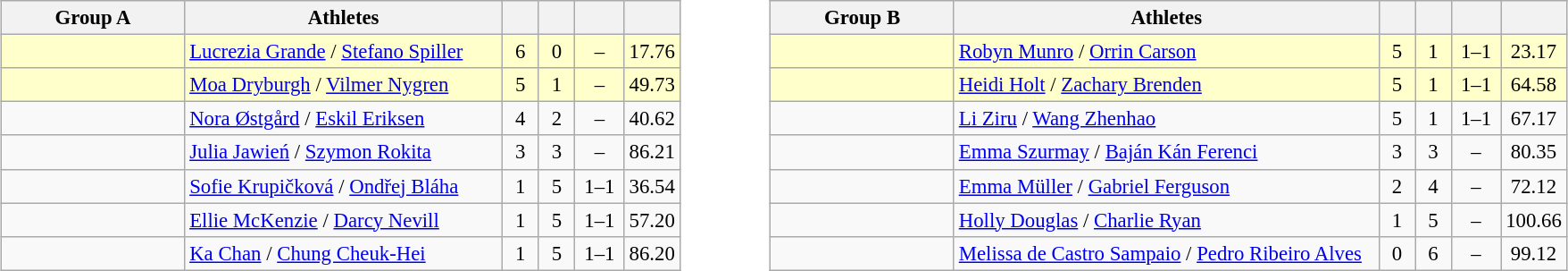<table>
<tr>
<td valign=top width=11%><br><table class="wikitable" style="font-size:95%; text-align:center;">
<tr>
<th width=130>Group A</th>
<th width=230>Athletes</th>
<th width=20></th>
<th width=20></th>
<th width=30></th>
<th width=20></th>
</tr>
<tr bgcolor=#ffffcc>
<td style="text-align:left;"></td>
<td style="text-align:left;"><a href='#'>Lucrezia Grande</a> / <a href='#'>Stefano Spiller</a></td>
<td>6</td>
<td>0</td>
<td>–</td>
<td>17.76</td>
</tr>
<tr bgcolor=#ffffcc>
<td style="text-align:left;"></td>
<td style="text-align:left;"><a href='#'>Moa Dryburgh</a> / <a href='#'>Vilmer Nygren</a></td>
<td>5</td>
<td>1</td>
<td>–</td>
<td>49.73</td>
</tr>
<tr>
<td style="text-align:left;"></td>
<td style="text-align:left;"><a href='#'>Nora Østgård</a> / <a href='#'>Eskil Eriksen</a></td>
<td>4</td>
<td>2</td>
<td>–</td>
<td>40.62</td>
</tr>
<tr>
<td style="text-align:left;"></td>
<td style="text-align:left;"><a href='#'>Julia Jawień</a> / <a href='#'>Szymon Rokita</a></td>
<td>3</td>
<td>3</td>
<td>–</td>
<td>86.21</td>
</tr>
<tr>
<td style="text-align:left;"></td>
<td style="text-align:left;"><a href='#'>Sofie Krupičková</a> / <a href='#'>Ondřej Bláha</a></td>
<td>1</td>
<td>5</td>
<td>1–1</td>
<td>36.54</td>
</tr>
<tr>
<td style="text-align:left;"></td>
<td style="text-align:left;"><a href='#'>Ellie McKenzie</a> / <a href='#'>Darcy Nevill</a></td>
<td>1</td>
<td>5</td>
<td>1–1</td>
<td>57.20</td>
</tr>
<tr>
<td style="text-align:left;"></td>
<td style="text-align:left;"><a href='#'>Ka Chan</a> / <a href='#'>Chung Cheuk-Hei</a></td>
<td>1</td>
<td>5</td>
<td>1–1</td>
<td>86.20</td>
</tr>
</table>
</td>
<td valign=top width=15%><br><table class="wikitable" style="font-size:95%; text-align:center;">
<tr>
<th width=130>Group B</th>
<th width=310>Athletes</th>
<th width=20></th>
<th width=20></th>
<th width=30></th>
<th width=20></th>
</tr>
<tr bgcolor=#ffffcc>
<td style="text-align:left;"></td>
<td style="text-align:left;"><a href='#'>Robyn Munro</a> / <a href='#'>Orrin Carson</a></td>
<td>5</td>
<td>1</td>
<td>1–1</td>
<td>23.17</td>
</tr>
<tr bgcolor=#ffffcc>
<td style="text-align:left;"></td>
<td style="text-align:left;"><a href='#'>Heidi Holt</a> / <a href='#'>Zachary Brenden</a></td>
<td>5</td>
<td>1</td>
<td>1–1</td>
<td>64.58</td>
</tr>
<tr>
<td style="text-align:left;"></td>
<td style="text-align:left;"><a href='#'>Li Ziru</a> / <a href='#'>Wang Zhenhao</a></td>
<td>5</td>
<td>1</td>
<td>1–1</td>
<td>67.17</td>
</tr>
<tr>
<td style="text-align:left;"></td>
<td style="text-align:left;"><a href='#'>Emma Szurmay</a> / <a href='#'>Baján Kán Ferenci</a></td>
<td>3</td>
<td>3</td>
<td>–</td>
<td>80.35</td>
</tr>
<tr>
<td style="text-align:left;"></td>
<td style="text-align:left;"><a href='#'>Emma Müller</a> / <a href='#'>Gabriel Ferguson</a></td>
<td>2</td>
<td>4</td>
<td>–</td>
<td>72.12</td>
</tr>
<tr>
<td style="text-align:left;"></td>
<td style="text-align:left;"><a href='#'>Holly Douglas</a> / <a href='#'>Charlie Ryan</a></td>
<td>1</td>
<td>5</td>
<td>–</td>
<td>100.66</td>
</tr>
<tr>
<td style="text-align:left;"></td>
<td style="text-align:left;"><a href='#'>Melissa de Castro Sampaio</a> / <a href='#'>Pedro Ribeiro Alves</a></td>
<td>0</td>
<td>6</td>
<td>–</td>
<td>99.12</td>
</tr>
</table>
</td>
</tr>
</table>
